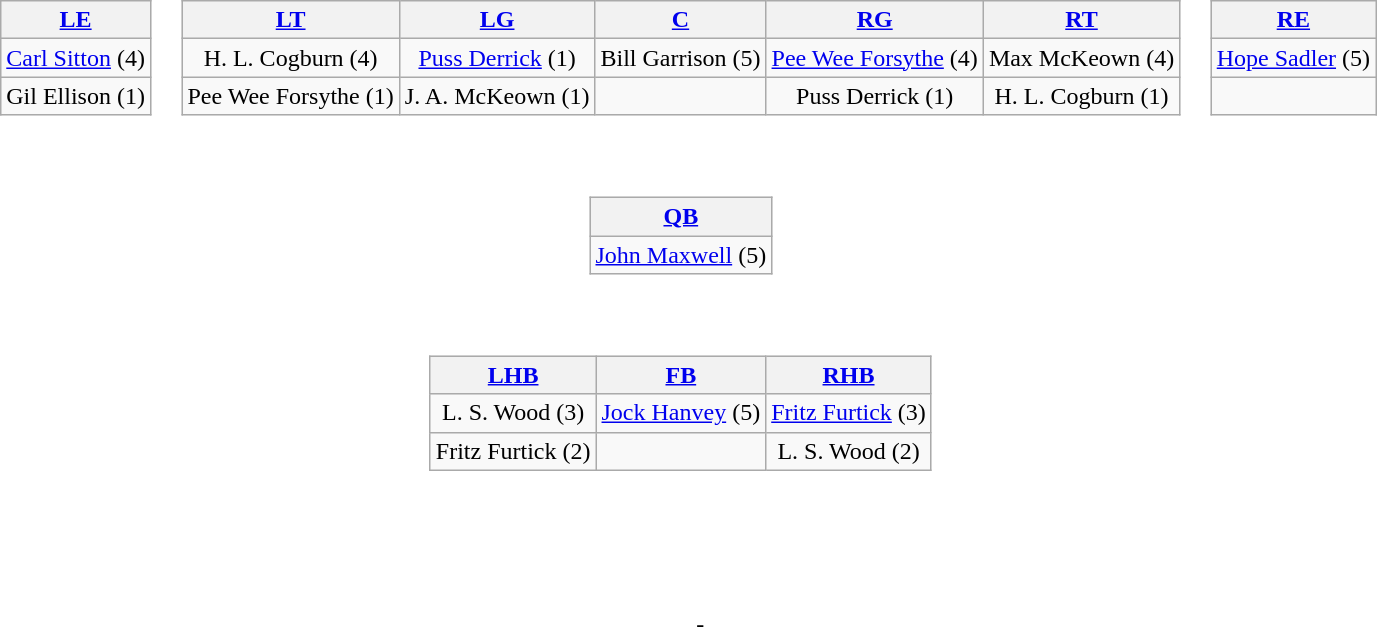<table>
<tr>
<td style="text-align:center;"><br><table style="width:100%">
<tr>
<td align="left"><br><table class="wikitable" style="text-align:center">
<tr>
<th><a href='#'>LE</a></th>
</tr>
<tr>
<td><a href='#'>Carl Sitton</a> (4)</td>
</tr>
<tr>
<td>Gil Ellison (1)</td>
</tr>
</table>
</td>
<td><br><table class="wikitable" style="text-align:center">
<tr>
<th><a href='#'>LT</a></th>
<th><a href='#'>LG</a></th>
<th><a href='#'>C</a></th>
<th><a href='#'>RG</a></th>
<th><a href='#'>RT</a></th>
</tr>
<tr>
<td>H. L. Cogburn (4)</td>
<td><a href='#'>Puss Derrick</a> (1)</td>
<td>Bill Garrison (5)</td>
<td><a href='#'>Pee Wee Forsythe</a> (4)</td>
<td>Max McKeown (4)</td>
</tr>
<tr>
<td>Pee Wee Forsythe (1)</td>
<td>J. A. McKeown (1)</td>
<td></td>
<td>Puss Derrick (1)</td>
<td>H. L. Cogburn (1)</td>
</tr>
</table>
</td>
<td><br><table class="wikitable" style="text-align:center">
<tr>
<th><a href='#'>RE</a></th>
</tr>
<tr>
<td><a href='#'>Hope Sadler</a> (5)</td>
</tr>
<tr>
<td> </td>
</tr>
</table>
</td>
</tr>
<tr>
<td></td>
<td align="center"><br><table class="wikitable" style="text-align:center">
<tr>
<th><a href='#'>QB</a></th>
</tr>
<tr>
<td><a href='#'>John Maxwell</a> (5)</td>
</tr>
</table>
</td>
</tr>
<tr>
<td></td>
<td align="center"><br><table class="wikitable" style="text-align:center">
<tr>
<th><a href='#'>LHB</a></th>
<th><a href='#'>FB</a></th>
<th><a href='#'>RHB</a></th>
</tr>
<tr>
<td>L. S. Wood (3)</td>
<td><a href='#'>Jock Hanvey</a> (5)</td>
<td><a href='#'>Fritz Furtick</a> (3)</td>
</tr>
<tr>
<td>Fritz Furtick (2)</td>
<td></td>
<td>L. S. Wood (2)</td>
</tr>
</table>
</td>
</tr>
</table>
</td>
</tr>
<tr>
<td style="height:3em"></td>
</tr>
<tr>
<td style="text-align:center;"><br>-</td>
</tr>
</table>
